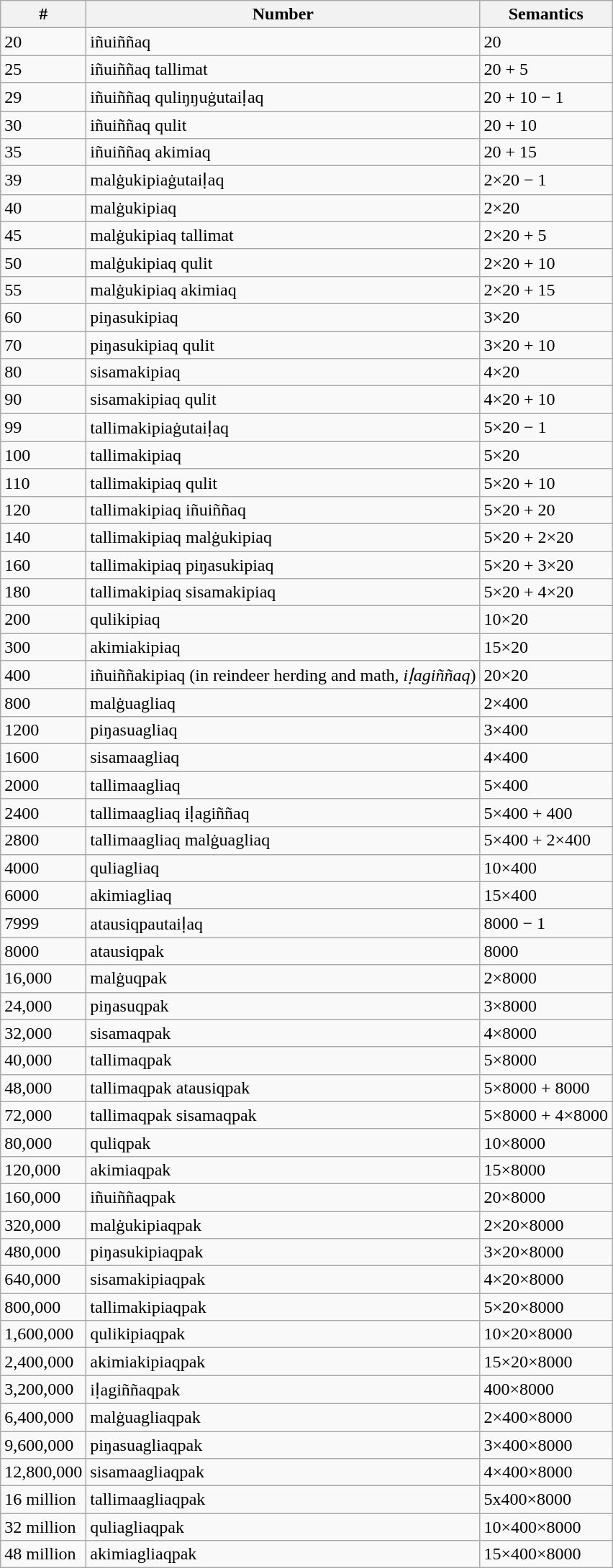<table class=wikitable>
<tr>
<th>#</th>
<th>Number</th>
<th>Semantics</th>
</tr>
<tr>
<td>20</td>
<td>iñuiññaq</td>
<td>20</td>
</tr>
<tr>
<td>25</td>
<td>iñuiññaq tallimat</td>
<td>20 + 5</td>
</tr>
<tr>
<td>29</td>
<td>iñuiññaq quliŋŋuġutaiḷaq</td>
<td>20 + 10 − 1</td>
</tr>
<tr>
<td>30</td>
<td>iñuiññaq qulit</td>
<td>20 + 10</td>
</tr>
<tr>
<td>35</td>
<td>iñuiññaq akimiaq</td>
<td>20 + 15</td>
</tr>
<tr>
<td>39</td>
<td>malġukipiaġutaiḷaq</td>
<td>2×20 − 1</td>
</tr>
<tr>
<td>40</td>
<td>malġukipiaq</td>
<td>2×20</td>
</tr>
<tr>
<td>45</td>
<td>malġukipiaq tallimat</td>
<td>2×20 + 5</td>
</tr>
<tr>
<td>50</td>
<td>malġukipiaq qulit</td>
<td>2×20 + 10</td>
</tr>
<tr>
<td>55</td>
<td>malġukipiaq akimiaq</td>
<td>2×20 + 15</td>
</tr>
<tr>
<td>60</td>
<td>piŋasukipiaq</td>
<td>3×20</td>
</tr>
<tr>
<td>70</td>
<td>piŋasukipiaq qulit</td>
<td>3×20 + 10</td>
</tr>
<tr>
<td>80</td>
<td>sisamakipiaq</td>
<td>4×20</td>
</tr>
<tr>
<td>90</td>
<td>sisamakipiaq qulit</td>
<td>4×20 + 10</td>
</tr>
<tr>
<td>99</td>
<td>tallimakipiaġutaiḷaq</td>
<td>5×20 − 1</td>
</tr>
<tr>
<td>100</td>
<td>tallimakipiaq</td>
<td>5×20</td>
</tr>
<tr>
<td>110</td>
<td>tallimakipiaq qulit</td>
<td>5×20 + 10</td>
</tr>
<tr>
<td>120</td>
<td>tallimakipiaq iñuiññaq</td>
<td>5×20 + 20</td>
</tr>
<tr>
<td>140</td>
<td>tallimakipiaq malġukipiaq</td>
<td>5×20 + 2×20</td>
</tr>
<tr>
<td>160</td>
<td>tallimakipiaq piŋasukipiaq</td>
<td>5×20 + 3×20</td>
</tr>
<tr>
<td>180</td>
<td>tallimakipiaq sisamakipiaq</td>
<td>5×20 + 4×20</td>
</tr>
<tr>
<td>200</td>
<td>qulikipiaq</td>
<td>10×20</td>
</tr>
<tr>
<td>300</td>
<td>akimiakipiaq</td>
<td>15×20</td>
</tr>
<tr>
<td>400</td>
<td>iñuiññakipiaq (in reindeer herding and math, <em>iḷagiññaq</em>)</td>
<td>20×20</td>
</tr>
<tr>
<td>800</td>
<td>malġuagliaq</td>
<td>2×400</td>
</tr>
<tr>
<td>1200</td>
<td>piŋasuagliaq</td>
<td>3×400</td>
</tr>
<tr>
<td>1600</td>
<td>sisamaagliaq</td>
<td>4×400</td>
</tr>
<tr>
<td>2000</td>
<td>tallimaagliaq</td>
<td>5×400</td>
</tr>
<tr>
<td>2400</td>
<td>tallimaagliaq iḷagiññaq</td>
<td>5×400 + 400</td>
</tr>
<tr>
<td>2800</td>
<td>tallimaagliaq malġuagliaq</td>
<td>5×400 + 2×400</td>
</tr>
<tr>
<td>4000</td>
<td>quliagliaq</td>
<td>10×400</td>
</tr>
<tr>
<td>6000</td>
<td>akimiagliaq</td>
<td>15×400</td>
</tr>
<tr>
<td>7999</td>
<td>atausiqpautaiḷaq</td>
<td>8000 − 1</td>
</tr>
<tr>
<td>8000</td>
<td>atausiqpak</td>
<td>8000</td>
</tr>
<tr>
<td>16,000</td>
<td>malġuqpak</td>
<td>2×8000</td>
</tr>
<tr>
<td>24,000</td>
<td>piŋasuqpak</td>
<td>3×8000</td>
</tr>
<tr>
<td>32,000</td>
<td>sisamaqpak</td>
<td>4×8000</td>
</tr>
<tr>
<td>40,000</td>
<td>tallimaqpak</td>
<td>5×8000</td>
</tr>
<tr>
<td>48,000</td>
<td>tallimaqpak atausiqpak</td>
<td>5×8000 + 8000</td>
</tr>
<tr>
<td>72,000</td>
<td>tallimaqpak sisamaqpak</td>
<td>5×8000 + 4×8000</td>
</tr>
<tr>
<td>80,000</td>
<td>quliqpak</td>
<td>10×8000</td>
</tr>
<tr>
<td>120,000</td>
<td>akimiaqpak</td>
<td>15×8000</td>
</tr>
<tr>
<td>160,000</td>
<td>iñuiññaqpak</td>
<td>20×8000</td>
</tr>
<tr>
<td>320,000</td>
<td>malġukipiaqpak</td>
<td>2×20×8000</td>
</tr>
<tr>
<td>480,000</td>
<td>piŋasukipiaqpak</td>
<td>3×20×8000</td>
</tr>
<tr>
<td>640,000</td>
<td>sisamakipiaqpak</td>
<td>4×20×8000</td>
</tr>
<tr>
<td>800,000</td>
<td>tallimakipiaqpak</td>
<td>5×20×8000</td>
</tr>
<tr>
<td>1,600,000</td>
<td>qulikipiaqpak</td>
<td>10×20×8000</td>
</tr>
<tr>
<td>2,400,000</td>
<td>akimiakipiaqpak</td>
<td>15×20×8000</td>
</tr>
<tr>
<td>3,200,000</td>
<td>iḷagiññaqpak</td>
<td>400×8000</td>
</tr>
<tr>
<td>6,400,000</td>
<td>malġuagliaqpak</td>
<td>2×400×8000</td>
</tr>
<tr>
<td>9,600,000</td>
<td>piŋasuagliaqpak</td>
<td>3×400×8000</td>
</tr>
<tr>
<td>12,800,000</td>
<td>sisamaagliaqpak</td>
<td>4×400×8000</td>
</tr>
<tr>
<td>16 million</td>
<td>tallimaagliaqpak</td>
<td>5x400×8000</td>
</tr>
<tr>
<td>32 million</td>
<td>quliagliaqpak</td>
<td>10×400×8000</td>
</tr>
<tr>
<td>48 million</td>
<td>akimiagliaqpak</td>
<td>15×400×8000</td>
</tr>
</table>
